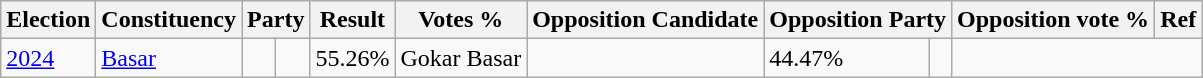<table class="wikitable sortable">
<tr>
<th>Election</th>
<th>Constituency</th>
<th colspan="2">Party</th>
<th>Result</th>
<th>Votes %</th>
<th>Opposition Candidate</th>
<th colspan="2">Opposition Party</th>
<th>Opposition vote %</th>
<th>Ref</th>
</tr>
<tr>
<td><a href='#'>2024</a></td>
<td><a href='#'>Basar</a></td>
<td></td>
<td></td>
<td>55.26%</td>
<td>Gokar Basar</td>
<td></td>
<td>44.47%</td>
<td></td>
</tr>
</table>
